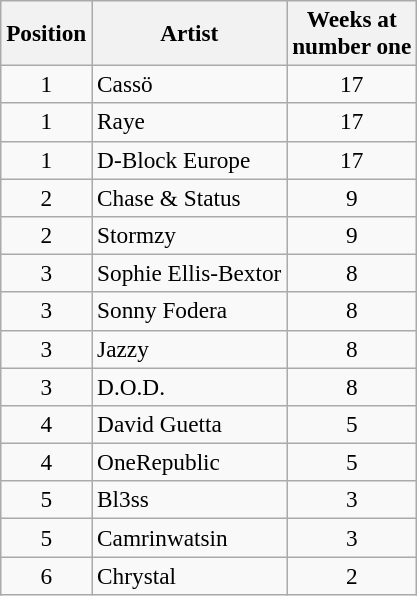<table class="wikitable sortable plainrowheaders" style="font-size:97%;">
<tr>
<th scope=col>Position</th>
<th scope=col>Artist</th>
<th scope=col>Weeks at<br>number one</th>
</tr>
<tr>
<td align=center>1</td>
<td>Cassö</td>
<td align=center>17</td>
</tr>
<tr>
<td align=center>1</td>
<td>Raye</td>
<td align=center>17</td>
</tr>
<tr>
<td align=center>1</td>
<td>D-Block Europe</td>
<td align=center>17</td>
</tr>
<tr>
<td align=center>2</td>
<td>Chase & Status</td>
<td align=center>9</td>
</tr>
<tr>
<td align=center>2</td>
<td>Stormzy</td>
<td align=center>9</td>
</tr>
<tr>
<td align=center>3</td>
<td>Sophie Ellis-Bextor</td>
<td align=center>8</td>
</tr>
<tr>
<td align=center>3</td>
<td>Sonny Fodera</td>
<td align=center>8</td>
</tr>
<tr>
<td align=center>3</td>
<td>Jazzy</td>
<td align=center>8</td>
</tr>
<tr>
<td align=center>3</td>
<td>D.O.D.</td>
<td align=center>8</td>
</tr>
<tr>
<td align=center>4</td>
<td>David Guetta</td>
<td align=center>5</td>
</tr>
<tr>
<td align=center>4</td>
<td>OneRepublic</td>
<td align=center>5</td>
</tr>
<tr>
<td align=center>5</td>
<td>Bl3ss</td>
<td align=center>3</td>
</tr>
<tr>
<td align=center>5</td>
<td>Camrinwatsin</td>
<td align=center>3</td>
</tr>
<tr>
<td align=center>6</td>
<td>Chrystal</td>
<td align=center>2</td>
</tr>
</table>
